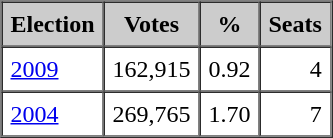<table border="1" cellspacing="0" cellpadding="5">
<tr ---- bgcolor="#cccccc">
<th>Election</th>
<th>Votes</th>
<th>%</th>
<th>Seats</th>
</tr>
<tr>
<td><a href='#'>2009</a></td>
<td align="right">162,915</td>
<td align="right">0.92</td>
<td align="right">4</td>
</tr>
<tr>
<td><a href='#'>2004</a></td>
<td align="right">269,765</td>
<td align="right">1.70</td>
<td align="right">7</td>
</tr>
</table>
